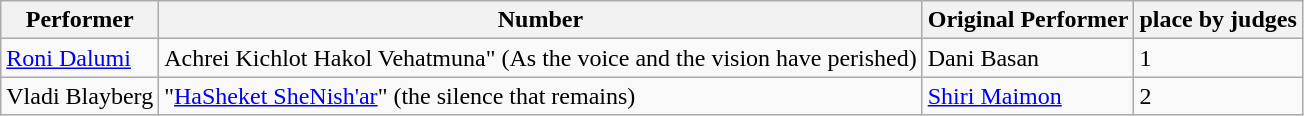<table class="wikitable">
<tr>
<th>Performer</th>
<th>Number</th>
<th>Original Performer</th>
<th>place by judges</th>
</tr>
<tr>
<td><a href='#'>Roni Dalumi</a></td>
<td>Achrei Kichlot Hakol Vehatmuna" (As the voice and the vision have perished)</td>
<td>Dani Basan</td>
<td>1</td>
</tr>
<tr>
<td>Vladi Blayberg</td>
<td>"<a href='#'>HaSheket SheNish'ar</a>" (the silence that remains)</td>
<td><a href='#'>Shiri Maimon</a></td>
<td>2</td>
</tr>
</table>
